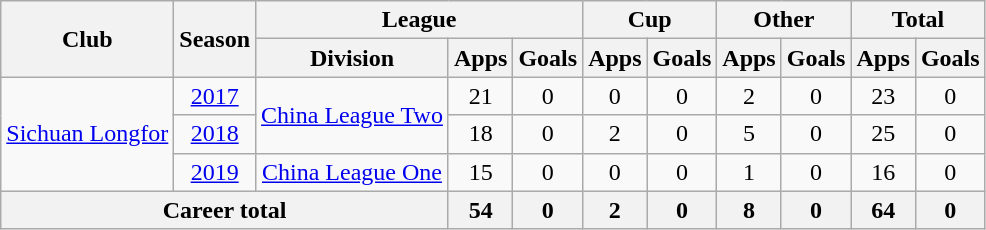<table class=wikitable style=text-align:center>
<tr>
<th rowspan="2">Club</th>
<th rowspan="2">Season</th>
<th colspan="3">League</th>
<th colspan="2">Cup</th>
<th colspan="2">Other</th>
<th colspan="2">Total</th>
</tr>
<tr>
<th>Division</th>
<th>Apps</th>
<th>Goals</th>
<th>Apps</th>
<th>Goals</th>
<th>Apps</th>
<th>Goals</th>
<th>Apps</th>
<th>Goals</th>
</tr>
<tr>
<td rowspan="3"><a href='#'>Sichuan Longfor</a></td>
<td><a href='#'>2017</a></td>
<td rowspan="2"><a href='#'>China League Two</a></td>
<td>21</td>
<td>0</td>
<td>0</td>
<td>0</td>
<td>2</td>
<td>0</td>
<td>23</td>
<td>0</td>
</tr>
<tr>
<td><a href='#'>2018</a></td>
<td>18</td>
<td>0</td>
<td>2</td>
<td>0</td>
<td>5</td>
<td>0</td>
<td>25</td>
<td>0</td>
</tr>
<tr>
<td><a href='#'>2019</a></td>
<td><a href='#'>China League One</a></td>
<td>15</td>
<td>0</td>
<td>0</td>
<td>0</td>
<td>1</td>
<td>0</td>
<td>16</td>
<td>0</td>
</tr>
<tr>
<th colspan=3>Career total</th>
<th>54</th>
<th>0</th>
<th>2</th>
<th>0</th>
<th>8</th>
<th>0</th>
<th>64</th>
<th>0</th>
</tr>
</table>
